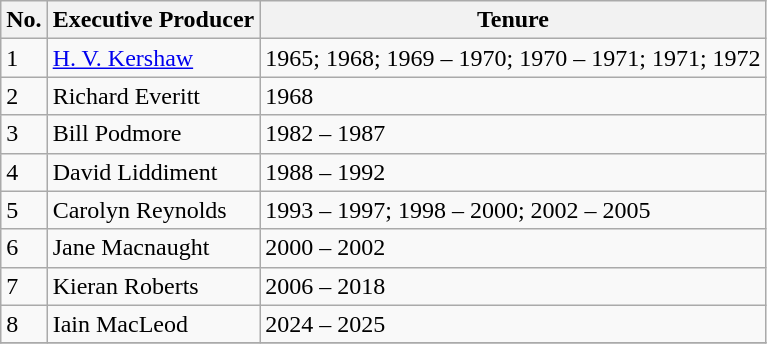<table class="wikitable">
<tr>
<th>No.</th>
<th>Executive Producer</th>
<th>Tenure</th>
</tr>
<tr>
<td>1</td>
<td><a href='#'>H. V. Kershaw</a></td>
<td>1965; 1968; 1969 – 1970; 1970 – 1971; 1971; 1972</td>
</tr>
<tr>
<td>2</td>
<td>Richard Everitt</td>
<td>1968</td>
</tr>
<tr>
<td>3</td>
<td>Bill Podmore</td>
<td>1982 – 1987</td>
</tr>
<tr>
<td>4</td>
<td>David Liddiment</td>
<td>1988 – 1992</td>
</tr>
<tr>
<td>5</td>
<td>Carolyn Reynolds</td>
<td>1993 – 1997; 1998 – 2000; 2002 – 2005</td>
</tr>
<tr>
<td>6</td>
<td>Jane Macnaught</td>
<td>2000 – 2002</td>
</tr>
<tr>
<td>7</td>
<td>Kieran Roberts</td>
<td>2006 – 2018</td>
</tr>
<tr>
<td>8</td>
<td>Iain MacLeod</td>
<td>2024 – 2025</td>
</tr>
<tr>
</tr>
</table>
